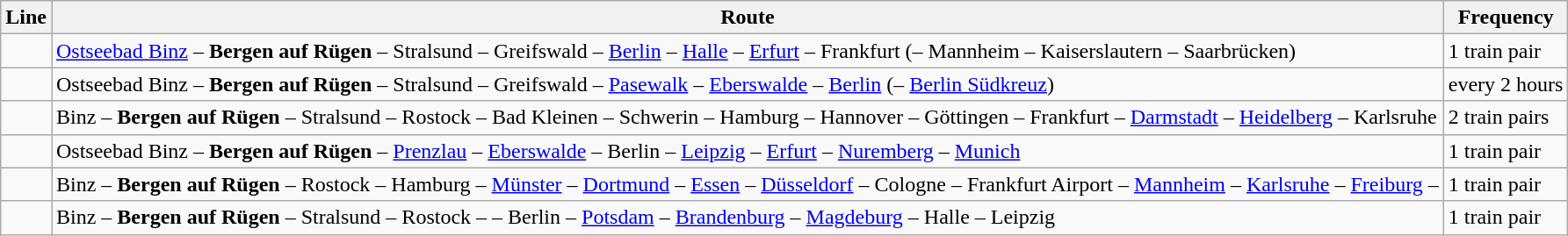<table class="wikitable">
<tr>
<th>Line</th>
<th>Route</th>
<th>Frequency</th>
</tr>
<tr>
<td></td>
<td><a href='#'>Ostseebad Binz</a> – <strong>Bergen auf Rügen</strong> – Stralsund – Greifswald – <a href='#'>Berlin</a> – <a href='#'>Halle</a> – <a href='#'>Erfurt</a> – Frankfurt (– Mannheim – Kaiserslautern – Saarbrücken)</td>
<td>1 train pair</td>
</tr>
<tr>
<td></td>
<td>Ostseebad Binz – <strong>Bergen auf Rügen</strong> – Stralsund – Greifswald – <a href='#'>Pasewalk</a> – <a href='#'>Eberswalde</a> – <a href='#'>Berlin</a> (– <a href='#'>Berlin Südkreuz</a>)</td>
<td>every 2 hours</td>
</tr>
<tr>
<td></td>
<td>Binz – <strong>Bergen auf Rügen</strong> – Stralsund – Rostock – Bad Kleinen – Schwerin – Hamburg – Hannover – Göttingen – Frankfurt – <a href='#'>Darmstadt</a> – <a href='#'>Heidelberg</a> – Karlsruhe</td>
<td>2 train pairs</td>
</tr>
<tr>
<td></td>
<td>Ostseebad Binz – <strong>Bergen auf Rügen</strong> – <a href='#'>Prenzlau</a> – <a href='#'>Eberswalde</a> – Berlin – <a href='#'>Leipzig</a> – <a href='#'>Erfurt</a> – <a href='#'>Nuremberg</a> – <a href='#'>Munich</a></td>
<td>1 train pair</td>
</tr>
<tr>
<td></td>
<td>Binz – <strong>Bergen auf Rügen</strong> – Rostock – Hamburg – <a href='#'>Münster</a> – <a href='#'>Dortmund</a> – <a href='#'>Essen</a> – <a href='#'>Düsseldorf</a> – Cologne – Frankfurt Airport – <a href='#'>Mannheim</a> – <a href='#'>Karlsruhe</a> – <a href='#'>Freiburg</a> – </td>
<td>1 train pair</td>
</tr>
<tr>
<td></td>
<td>Binz – <strong>Bergen auf Rügen</strong> – Stralsund – Rostock –  – Berlin – <a href='#'>Potsdam</a> – <a href='#'>Brandenburg</a> – <a href='#'>Magdeburg</a> – Halle – Leipzig</td>
<td>1 train pair</td>
</tr>
</table>
